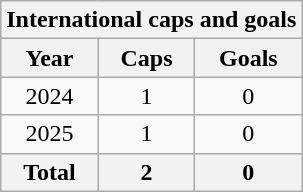<table class="wikitable sortable" style="text-align:center">
<tr>
<th colspan="3">International caps and goals</th>
</tr>
<tr>
<th>Year</th>
<th>Caps</th>
<th>Goals</th>
</tr>
<tr>
<td>2024</td>
<td>1</td>
<td>0</td>
</tr>
<tr>
<td>2025</td>
<td>1</td>
<td>0</td>
</tr>
<tr>
<th>Total</th>
<th>2</th>
<th>0</th>
</tr>
</table>
